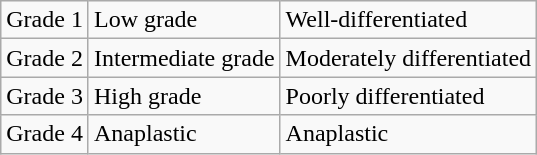<table class=wikitable>
<tr>
<td>Grade 1</td>
<td>Low grade</td>
<td>Well-differentiated</td>
</tr>
<tr>
<td>Grade 2</td>
<td>Intermediate grade</td>
<td>Moderately differentiated</td>
</tr>
<tr>
<td>Grade 3</td>
<td>High grade</td>
<td>Poorly differentiated</td>
</tr>
<tr>
<td>Grade 4</td>
<td>Anaplastic</td>
<td>Anaplastic</td>
</tr>
</table>
